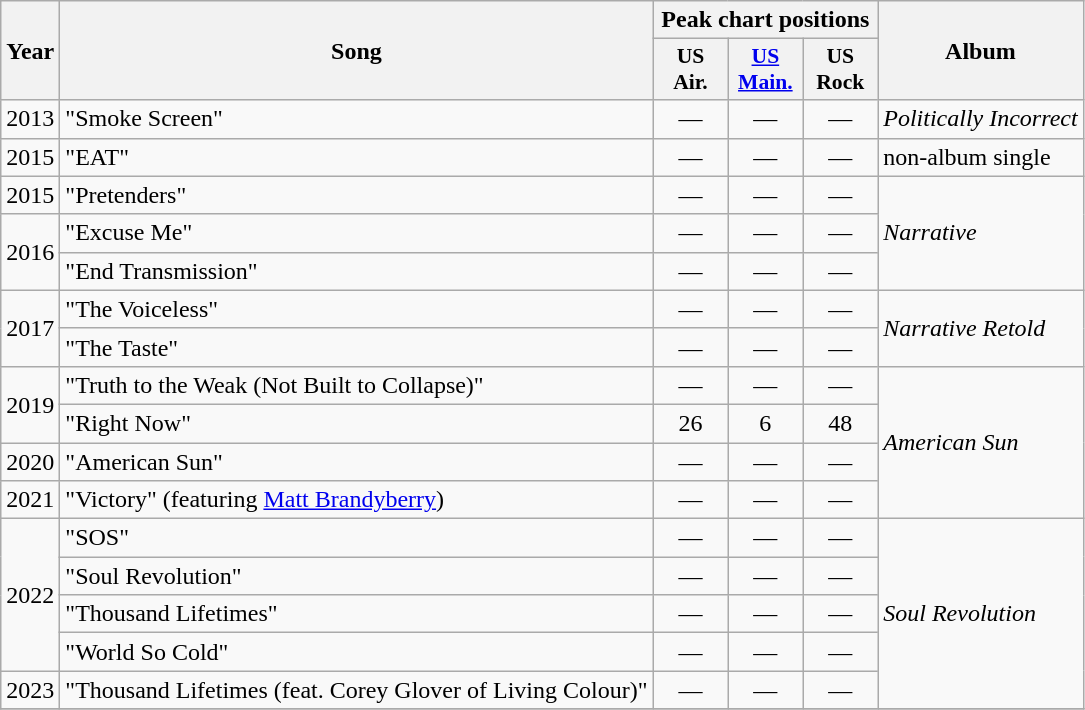<table class="wikitable">
<tr>
<th rowspan="2">Year</th>
<th rowspan="2">Song</th>
<th colspan="3">Peak chart positions</th>
<th rowspan="2">Album</th>
</tr>
<tr>
<th style="width:3em;font-size:90%">US<br>Air.<br></th>
<th style="width:3em;font-size:90%"><a href='#'>US<br>Main.</a><br></th>
<th style="width:3em;font-size:90%">US<br>Rock<br></th>
</tr>
<tr>
<td style="text-align:center;">2013</td>
<td>"Smoke Screen"</td>
<td style="text-align:center;">—</td>
<td style="text-align:center;">—</td>
<td style="text-align:center;">—</td>
<td><em>Politically Incorrect</em></td>
</tr>
<tr>
<td style="text-align:center;">2015</td>
<td>"EAT"</td>
<td style="text-align:center;">—</td>
<td style="text-align:center;">—</td>
<td style="text-align:center;">—</td>
<td>non-album single</td>
</tr>
<tr>
<td style="text-align:center;">2015</td>
<td>"Pretenders"</td>
<td style="text-align:center;">—</td>
<td style="text-align:center;">—</td>
<td style="text-align:center;">—</td>
<td rowspan="3"><em>Narrative</em></td>
</tr>
<tr>
<td style="text-align:center;" rowspan="2">2016</td>
<td>"Excuse Me"</td>
<td style="text-align:center;">—</td>
<td style="text-align:center;">—</td>
<td style="text-align:center;">—</td>
</tr>
<tr>
<td>"End Transmission"</td>
<td style="text-align:center;">—</td>
<td style="text-align:center;">—</td>
<td style="text-align:center;">—</td>
</tr>
<tr>
<td style="text-align:center;" rowspan="2">2017</td>
<td>"The Voiceless"</td>
<td style="text-align:center;">—</td>
<td style="text-align:center;">—</td>
<td style="text-align:center;">—</td>
<td rowspan="2"><em>Narrative Retold</em></td>
</tr>
<tr>
<td>"The Taste"</td>
<td style="text-align:center;">—</td>
<td style="text-align:center;">—</td>
<td style="text-align:center;">—</td>
</tr>
<tr>
<td style="text-align:center;" rowspan="2">2019</td>
<td>"Truth to the Weak (Not Built to Collapse)"</td>
<td style="text-align:center;">—</td>
<td style="text-align:center;">—</td>
<td style="text-align:center;">—</td>
<td rowspan="4"><em>American Sun</em></td>
</tr>
<tr>
<td>"Right Now"</td>
<td style="text-align:center;">26</td>
<td style="text-align:center;">6</td>
<td style="text-align:center;">48</td>
</tr>
<tr>
<td style="text-align:center;">2020</td>
<td>"American Sun"</td>
<td style="text-align:center;">—</td>
<td style="text-align:center;">—</td>
<td style="text-align:center;">—</td>
</tr>
<tr>
<td style="text-align:center;">2021</td>
<td>"Victory" (featuring <a href='#'>Matt Brandyberry</a>)</td>
<td style="text-align:center;">—</td>
<td style="text-align:center;">—</td>
<td style="text-align:center;">—</td>
</tr>
<tr>
<td style="text-align:center;" rowspan="4">2022</td>
<td>"SOS"</td>
<td style="text-align:center;">—</td>
<td style="text-align:center;">—</td>
<td style="text-align:center;">—</td>
<td rowspan="5"><em>Soul Revolution</em></td>
</tr>
<tr>
<td>"Soul Revolution"</td>
<td style="text-align:center;">—</td>
<td style="text-align:center;">—</td>
<td style="text-align:center;">—</td>
</tr>
<tr>
<td>"Thousand Lifetimes"</td>
<td style="text-align:center;">—</td>
<td style="text-align:center;">—</td>
<td style="text-align:center;">—</td>
</tr>
<tr>
<td>"World So Cold"</td>
<td style="text-align:center;">—</td>
<td style="text-align:center;">—</td>
<td style="text-align:center;">—</td>
</tr>
<tr>
<td style="text-align:center;">2023</td>
<td>"Thousand Lifetimes (feat. Corey Glover of Living Colour)"</td>
<td style="text-align:center;">—</td>
<td style="text-align:center;">—</td>
<td style="text-align:center;">—</td>
</tr>
<tr>
</tr>
</table>
